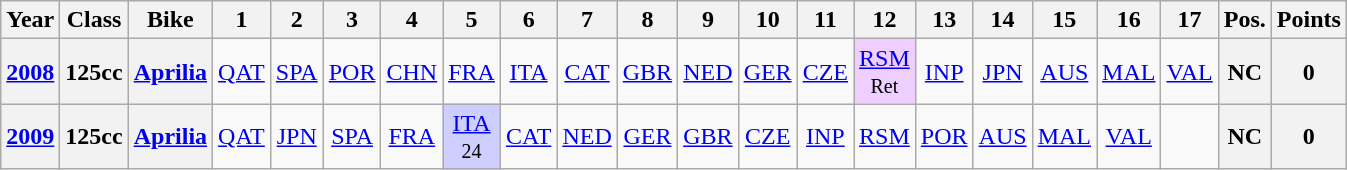<table class="wikitable" style="text-align:center">
<tr>
<th>Year</th>
<th>Class</th>
<th>Bike</th>
<th>1</th>
<th>2</th>
<th>3</th>
<th>4</th>
<th>5</th>
<th>6</th>
<th>7</th>
<th>8</th>
<th>9</th>
<th>10</th>
<th>11</th>
<th>12</th>
<th>13</th>
<th>14</th>
<th>15</th>
<th>16</th>
<th>17</th>
<th>Pos.</th>
<th>Points</th>
</tr>
<tr>
<th><a href='#'>2008</a></th>
<th>125cc</th>
<th><a href='#'>Aprilia</a></th>
<td><a href='#'>QAT</a></td>
<td><a href='#'>SPA</a></td>
<td><a href='#'>POR</a></td>
<td><a href='#'>CHN</a></td>
<td><a href='#'>FRA</a></td>
<td><a href='#'>ITA</a></td>
<td><a href='#'>CAT</a></td>
<td><a href='#'>GBR</a></td>
<td><a href='#'>NED</a></td>
<td><a href='#'>GER</a></td>
<td><a href='#'>CZE</a></td>
<td style="background:#EFCFFF;"><a href='#'>RSM</a><br><small>Ret</small></td>
<td><a href='#'>INP</a></td>
<td><a href='#'>JPN</a></td>
<td><a href='#'>AUS</a></td>
<td><a href='#'>MAL</a></td>
<td><a href='#'>VAL</a></td>
<th>NC</th>
<th>0</th>
</tr>
<tr>
<th><a href='#'>2009</a></th>
<th>125cc</th>
<th><a href='#'>Aprilia</a></th>
<td><a href='#'>QAT</a></td>
<td><a href='#'>JPN</a></td>
<td><a href='#'>SPA</a></td>
<td><a href='#'>FRA</a></td>
<td style="background:#cfcfff;"><a href='#'>ITA</a><br><small>24</small></td>
<td><a href='#'>CAT</a></td>
<td><a href='#'>NED</a></td>
<td><a href='#'>GER</a></td>
<td><a href='#'>GBR</a></td>
<td><a href='#'>CZE</a></td>
<td><a href='#'>INP</a></td>
<td><a href='#'>RSM</a></td>
<td><a href='#'>POR</a></td>
<td><a href='#'>AUS</a></td>
<td><a href='#'>MAL</a></td>
<td><a href='#'>VAL</a></td>
<td></td>
<th>NC</th>
<th>0</th>
</tr>
</table>
